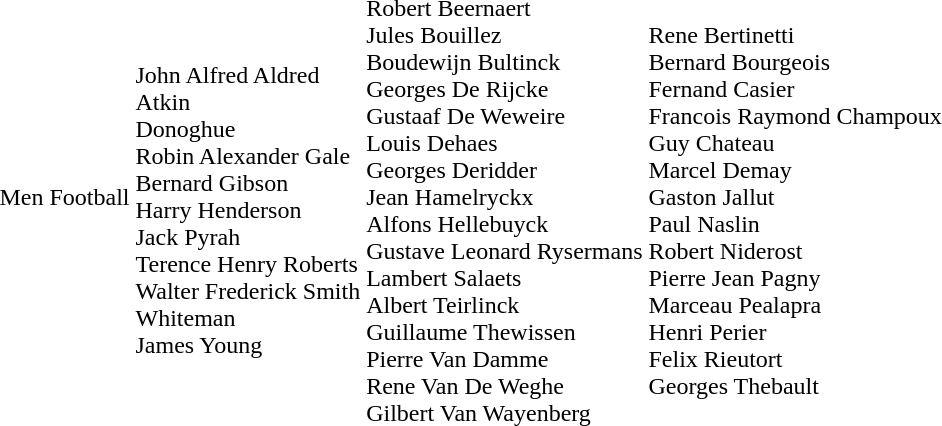<table>
<tr>
<td>Men Football</td>
<td><br>John Alfred Aldred<br>Atkin<br>Donoghue<br>Robin Alexander Gale<br>Bernard Gibson<br>Harry Henderson<br>Jack Pyrah<br>Terence Henry Roberts<br>Walter Frederick Smith<br>Whiteman<br>James Young</td>
<td><br>Robert Beernaert<br>Jules Bouillez<br>Boudewijn Bultinck<br>Georges De Rijcke<br>Gustaaf De Weweire<br>Louis Dehaes<br>Georges Deridder<br>Jean Hamelryckx<br>Alfons Hellebuyck<br>Gustave Leonard Rysermans<br>Lambert Salaets<br>Albert Teirlinck<br>Guillaume Thewissen<br>Pierre Van Damme<br>Rene Van De Weghe<br>Gilbert Van Wayenberg</td>
<td><br>Rene Bertinetti<br>Bernard Bourgeois<br>Fernand Casier<br>Francois Raymond Champoux<br>Guy Chateau<br>Marcel Demay<br>Gaston Jallut<br>Paul Naslin<br>Robert Niderost<br>Pierre Jean Pagny<br>Marceau Pealapra<br>Henri Perier<br>Felix Rieutort<br>Georges Thebault</td>
</tr>
</table>
